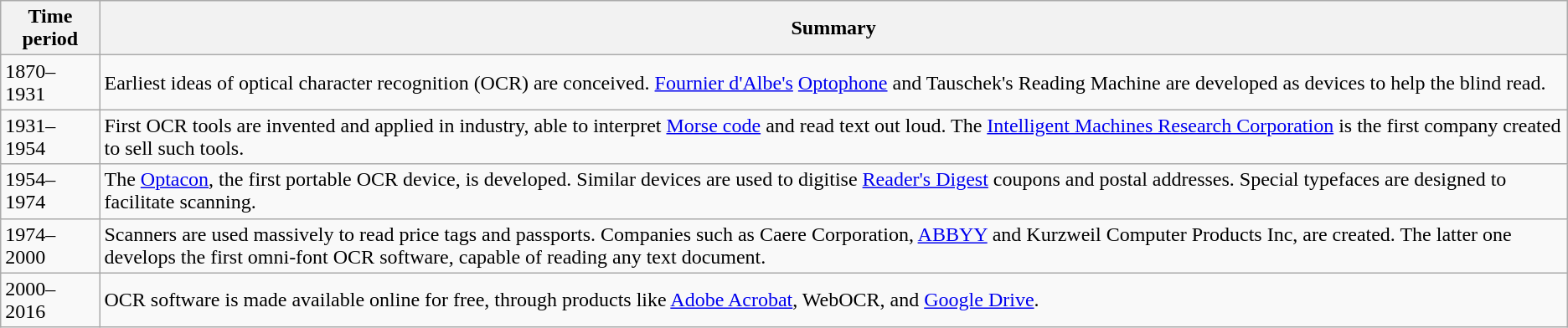<table class="wikitable">
<tr>
<th>Time period</th>
<th>Summary</th>
</tr>
<tr>
<td>1870–1931</td>
<td>Earliest ideas of optical character recognition (OCR) are conceived. <a href='#'>Fournier d'Albe's</a> <a href='#'>Optophone</a> and Tauschek's Reading Machine are developed as devices to help the blind read.</td>
</tr>
<tr>
<td>1931–1954</td>
<td>First OCR tools are invented and applied in industry, able to interpret <a href='#'>Morse code</a> and read text out loud. The <a href='#'>Intelligent Machines Research Corporation</a> is the first company created to sell such tools.</td>
</tr>
<tr>
<td>1954–1974</td>
<td>The <a href='#'>Optacon</a>, the first portable OCR device, is developed. Similar devices are used to digitise <a href='#'>Reader's Digest</a> coupons and postal addresses. Special typefaces are designed to facilitate scanning.</td>
</tr>
<tr>
<td>1974–2000</td>
<td>Scanners are used massively to read price tags and passports. Companies such as Caere Corporation, <a href='#'>ABBYY</a> and Kurzweil Computer Products Inc, are created. The latter one develops the first omni-font OCR software, capable of reading any text document.</td>
</tr>
<tr>
<td>2000–2016</td>
<td>OCR software is made available online for free, through products like <a href='#'>Adobe Acrobat</a>, WebOCR, and <a href='#'>Google Drive</a>.</td>
</tr>
</table>
